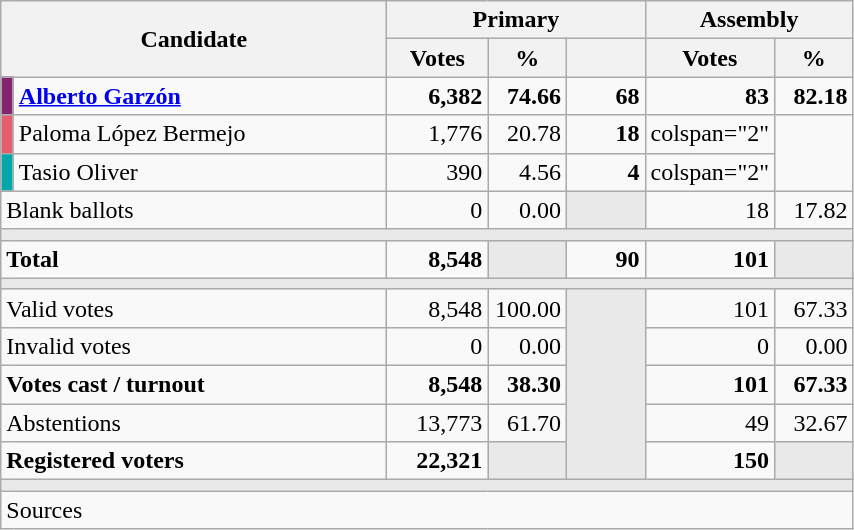<table class="wikitable" style="text-align:right;">
<tr>
<th rowspan="2" colspan="2" width="250">Candidate</th>
<th colspan="3">Primary</th>
<th colspan="2">Assembly</th>
</tr>
<tr>
<th width="60">Votes</th>
<th width="45">%</th>
<th width="45"></th>
<th width="50">Votes</th>
<th width="45">%</th>
</tr>
<tr>
<td width="1" style="color:inherit;background:#83246E"></td>
<td align="left"><strong><a href='#'>Alberto Garzón</a></strong></td>
<td><strong>6,382</strong></td>
<td><strong>74.66</strong></td>
<td><strong>68</strong></td>
<td><strong>83</strong></td>
<td><strong>82.18</strong></td>
</tr>
<tr>
<td style="color:inherit;background:#E85D6D"></td>
<td align="left">Paloma López Bermejo</td>
<td>1,776</td>
<td>20.78</td>
<td><strong>18</strong></td>
<td>colspan="2" </td>
</tr>
<tr>
<td style="color:inherit;background:#00A8A9"></td>
<td align="left">Tasio Oliver</td>
<td>390</td>
<td>4.56</td>
<td><strong>4</strong></td>
<td>colspan="2" </td>
</tr>
<tr>
<td align="left" colspan="2">Blank ballots</td>
<td>0</td>
<td>0.00</td>
<td bgcolor="#E9E9E9"></td>
<td>18</td>
<td>17.82</td>
</tr>
<tr>
<td colspan="7" bgcolor="#E9E9E9"></td>
</tr>
<tr style="font-weight:bold;">
<td align="left" colspan="2">Total</td>
<td><strong>8,548</strong></td>
<td bgcolor="#E9E9E9"></td>
<td>90</td>
<td><strong>101</strong></td>
<td bgcolor="#E9E9E9"></td>
</tr>
<tr>
<td colspan="7" bgcolor="#E9E9E9"></td>
</tr>
<tr>
<td align="left" colspan="2">Valid votes</td>
<td>8,548</td>
<td>100.00</td>
<td bgcolor="#E9E9E9" rowspan="5"></td>
<td>101</td>
<td>67.33</td>
</tr>
<tr>
<td align="left" colspan="2">Invalid votes</td>
<td>0</td>
<td>0.00</td>
<td>0</td>
<td>0.00</td>
</tr>
<tr style="font-weight:bold;">
<td align="left" colspan="2">Votes cast / turnout</td>
<td>8,548</td>
<td>38.30</td>
<td>101</td>
<td>67.33</td>
</tr>
<tr>
<td align="left" colspan="2">Abstentions</td>
<td>13,773</td>
<td>61.70</td>
<td>49</td>
<td>32.67</td>
</tr>
<tr style="font-weight:bold;">
<td align="left" colspan="2">Registered voters</td>
<td>22,321</td>
<td bgcolor="#E9E9E9"></td>
<td>150</td>
<td bgcolor="#E9E9E9"></td>
</tr>
<tr>
<td colspan="7" bgcolor="#E9E9E9"></td>
</tr>
<tr>
<td align="left" colspan="7">Sources</td>
</tr>
</table>
